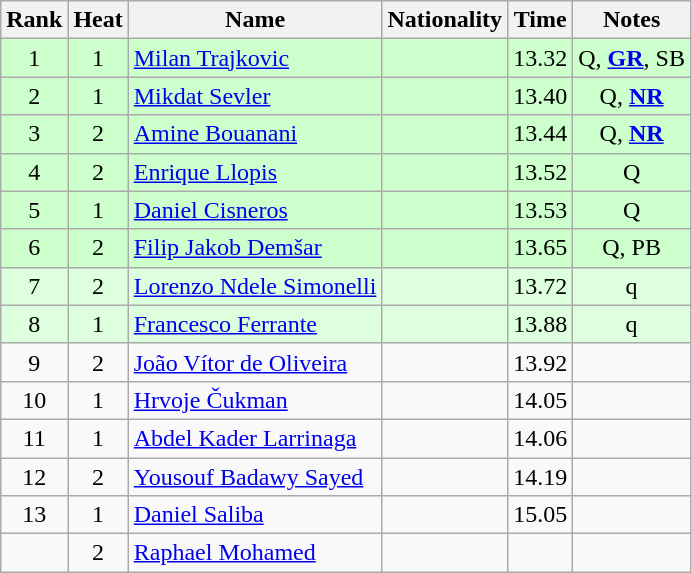<table class="wikitable sortable" style="text-align:center">
<tr>
<th>Rank</th>
<th>Heat</th>
<th>Name</th>
<th>Nationality</th>
<th>Time</th>
<th>Notes</th>
</tr>
<tr bgcolor=ccffcc>
<td>1</td>
<td>1</td>
<td align=left><a href='#'>Milan Trajkovic</a></td>
<td align=left></td>
<td>13.32</td>
<td>Q, <strong><a href='#'>GR</a></strong>, SB</td>
</tr>
<tr bgcolor=ccffcc>
<td>2</td>
<td>1</td>
<td align=left><a href='#'>Mikdat Sevler</a></td>
<td align=left></td>
<td>13.40</td>
<td>Q, <strong><a href='#'>NR</a></strong></td>
</tr>
<tr bgcolor=ccffcc>
<td>3</td>
<td>2</td>
<td align=left><a href='#'>Amine Bouanani</a></td>
<td align=left></td>
<td>13.44</td>
<td>Q, <strong><a href='#'>NR</a></strong></td>
</tr>
<tr bgcolor=ccffcc>
<td>4</td>
<td>2</td>
<td align=left><a href='#'>Enrique Llopis</a></td>
<td align=left></td>
<td>13.52</td>
<td>Q</td>
</tr>
<tr bgcolor=ccffcc>
<td>5</td>
<td>1</td>
<td align=left><a href='#'>Daniel Cisneros</a></td>
<td align=left></td>
<td>13.53</td>
<td>Q</td>
</tr>
<tr bgcolor=ccffcc>
<td>6</td>
<td>2</td>
<td align=left><a href='#'>Filip Jakob Demšar</a></td>
<td align=left></td>
<td>13.65</td>
<td>Q, PB</td>
</tr>
<tr bgcolor=ddffdd>
<td>7</td>
<td>2</td>
<td align=left><a href='#'>Lorenzo Ndele Simonelli</a></td>
<td align=left></td>
<td>13.72</td>
<td>q</td>
</tr>
<tr bgcolor=ddffdd>
<td>8</td>
<td>1</td>
<td align=left><a href='#'>Francesco Ferrante</a></td>
<td align=left></td>
<td>13.88</td>
<td>q</td>
</tr>
<tr>
<td>9</td>
<td>2</td>
<td align=left><a href='#'>João Vítor de Oliveira</a></td>
<td align=left></td>
<td>13.92</td>
<td></td>
</tr>
<tr>
<td>10</td>
<td>1</td>
<td align=left><a href='#'>Hrvoje Čukman</a></td>
<td align=left></td>
<td>14.05</td>
<td></td>
</tr>
<tr>
<td>11</td>
<td>1</td>
<td align=left><a href='#'>Abdel Kader Larrinaga</a></td>
<td align=left></td>
<td>14.06</td>
<td></td>
</tr>
<tr>
<td>12</td>
<td>2</td>
<td align=left><a href='#'>Yousouf Badawy Sayed</a></td>
<td align=left></td>
<td>14.19</td>
<td></td>
</tr>
<tr>
<td>13</td>
<td>1</td>
<td align=left><a href='#'>Daniel Saliba</a></td>
<td align=left></td>
<td>15.05</td>
<td></td>
</tr>
<tr>
<td></td>
<td>2</td>
<td align=left><a href='#'>Raphael Mohamed</a></td>
<td align=left></td>
<td></td>
<td></td>
</tr>
</table>
